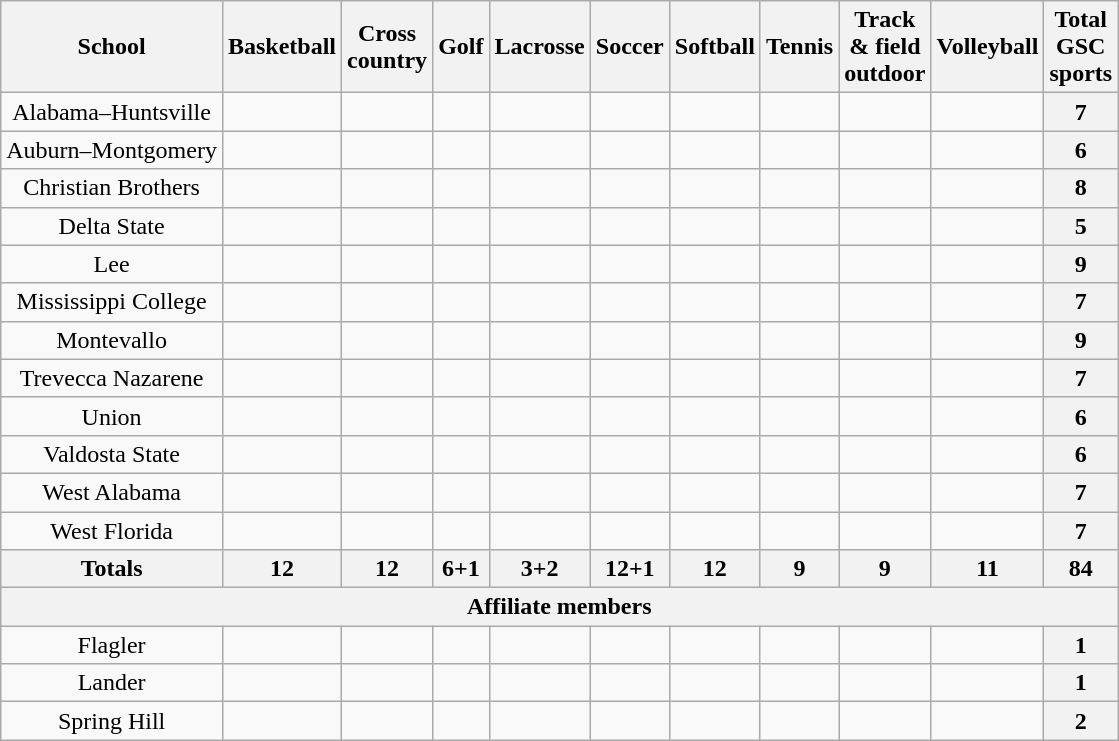<table class="wikitable" style="text-align:center">
<tr>
<th>School</th>
<th>Basketball</th>
<th>Cross<br>country</th>
<th>Golf</th>
<th>Lacrosse</th>
<th>Soccer</th>
<th>Softball</th>
<th>Tennis</th>
<th>Track<br>& field<br>outdoor</th>
<th>Volleyball</th>
<th>Total<br>GSC<br>sports</th>
</tr>
<tr>
<td>Alabama–Huntsville</td>
<td></td>
<td></td>
<td></td>
<td></td>
<td></td>
<td></td>
<td></td>
<td></td>
<td></td>
<th>7</th>
</tr>
<tr>
<td>Auburn–Montgomery</td>
<td></td>
<td></td>
<td></td>
<td></td>
<td></td>
<td></td>
<td></td>
<td></td>
<td></td>
<th>6</th>
</tr>
<tr>
<td>Christian Brothers</td>
<td></td>
<td></td>
<td></td>
<td></td>
<td></td>
<td></td>
<td></td>
<td></td>
<td></td>
<th>8</th>
</tr>
<tr>
<td>Delta State</td>
<td></td>
<td></td>
<td></td>
<td></td>
<td></td>
<td></td>
<td></td>
<td></td>
<td></td>
<th>5</th>
</tr>
<tr>
<td>Lee</td>
<td></td>
<td></td>
<td></td>
<td></td>
<td></td>
<td></td>
<td></td>
<td></td>
<td></td>
<th>9</th>
</tr>
<tr>
<td>Mississippi College</td>
<td></td>
<td></td>
<td></td>
<td></td>
<td></td>
<td></td>
<td></td>
<td></td>
<td></td>
<th>7</th>
</tr>
<tr>
<td>Montevallo</td>
<td></td>
<td></td>
<td></td>
<td></td>
<td></td>
<td></td>
<td></td>
<td></td>
<td></td>
<th>9</th>
</tr>
<tr>
<td>Trevecca Nazarene</td>
<td></td>
<td></td>
<td></td>
<td></td>
<td></td>
<td></td>
<td></td>
<td></td>
<td></td>
<th>7</th>
</tr>
<tr>
<td>Union</td>
<td></td>
<td></td>
<td></td>
<td></td>
<td></td>
<td></td>
<td></td>
<td></td>
<td></td>
<th>6</th>
</tr>
<tr>
<td>Valdosta State</td>
<td></td>
<td></td>
<td></td>
<td></td>
<td></td>
<td></td>
<td></td>
<td></td>
<td></td>
<th>6</th>
</tr>
<tr>
<td>West Alabama</td>
<td></td>
<td></td>
<td></td>
<td></td>
<td></td>
<td></td>
<td></td>
<td></td>
<td></td>
<th>7</th>
</tr>
<tr>
<td>West Florida</td>
<td></td>
<td></td>
<td></td>
<td></td>
<td></td>
<td></td>
<td></td>
<td></td>
<td></td>
<th>7</th>
</tr>
<tr>
<th>Totals</th>
<th>12</th>
<th>12</th>
<th>6+1</th>
<th>3+2</th>
<th>12+1</th>
<th>12</th>
<th>9</th>
<th>9</th>
<th>11</th>
<th>84</th>
</tr>
<tr>
<th colspan=11>Affiliate members</th>
</tr>
<tr>
<td>Flagler</td>
<td></td>
<td></td>
<td></td>
<td></td>
<td></td>
<td></td>
<td></td>
<td></td>
<td></td>
<th>1</th>
</tr>
<tr>
<td>Lander</td>
<td></td>
<td></td>
<td></td>
<td></td>
<td></td>
<td></td>
<td></td>
<td></td>
<td></td>
<th>1</th>
</tr>
<tr>
<td>Spring Hill</td>
<td></td>
<td></td>
<td></td>
<td></td>
<td></td>
<td></td>
<td></td>
<td></td>
<td></td>
<th>2</th>
</tr>
</table>
